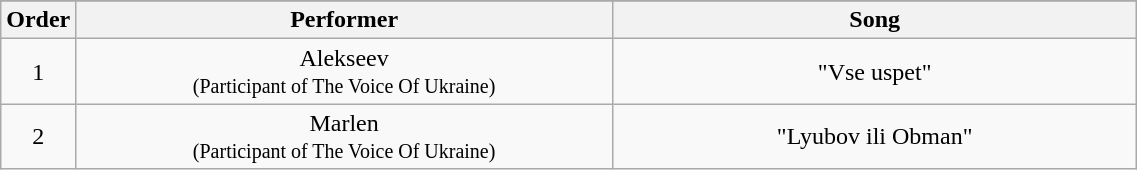<table class="wikitable" style="text-align:center; width:60%;">
<tr>
</tr>
<tr>
<th style="width:01%;">Order</th>
<th style="width:50%;">Performer</th>
<th style="width:55%;">Song</th>
</tr>
<tr>
<td>1</td>
<td>Alekseev <br><small>(Participant of The Voice Of Ukraine)</small></td>
<td>"Vse uspet"</td>
</tr>
<tr>
<td>2</td>
<td>Marlen <br><small>(Participant of The Voice Of Ukraine)</small></td>
<td>"Lyubov ili Obman"</td>
</tr>
</table>
